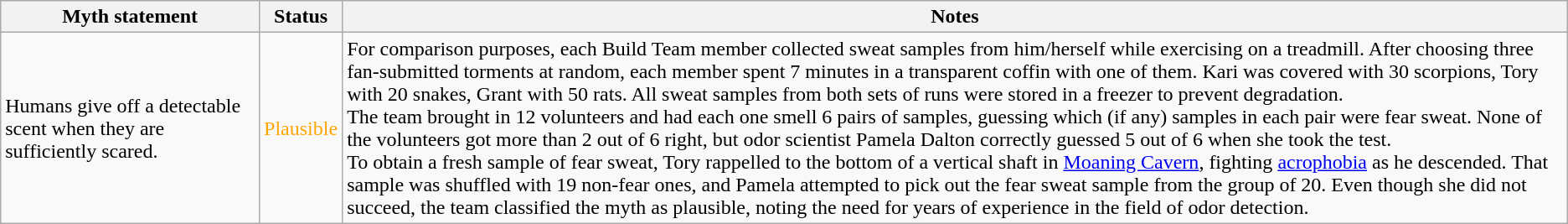<table class="wikitable plainrowheaders">
<tr>
<th>Myth statement</th>
<th>Status</th>
<th>Notes</th>
</tr>
<tr>
<td>Humans give off a detectable scent when they are sufficiently scared.</td>
<td style="color:orange">Plausible</td>
<td>For comparison purposes, each Build Team member collected sweat samples from him/herself while exercising on a treadmill. After choosing three fan-submitted torments at random, each member spent 7 minutes in a transparent coffin with one of them. Kari was covered with 30 scorpions, Tory with 20 snakes, Grant with 50 rats. All sweat samples from both sets of runs were stored in a freezer to prevent degradation.<br>The team brought in 12 volunteers and had each one smell 6 pairs of samples, guessing which (if any) samples in each pair were fear sweat. None of the volunteers got more than 2 out of 6 right, but odor scientist Pamela Dalton correctly guessed 5 out of 6 when she took the test.<br>To obtain a fresh sample of fear sweat, Tory rappelled to the bottom of a  vertical shaft in <a href='#'>Moaning Cavern</a>, fighting <a href='#'>acrophobia</a> as he descended. That sample was shuffled with 19 non-fear ones, and Pamela attempted to pick out the fear sweat sample from the group of 20. Even though she did not succeed, the team classified the myth as plausible, noting the need for years of experience in the field of odor detection.</td>
</tr>
</table>
